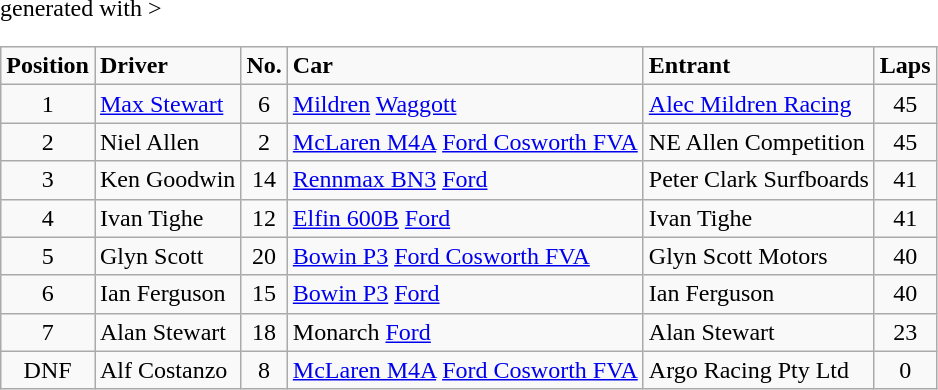<table class="wikitable" <hiddentext>generated with >
<tr style="font-weight:bold">
<td height="14" align="center">Position</td>
<td>Driver</td>
<td align="center">No.</td>
<td>Car</td>
<td>Entrant</td>
<td align="center">Laps</td>
</tr>
<tr>
<td height="14" align="center">1</td>
<td><a href='#'>Max Stewart</a></td>
<td align="center">6</td>
<td><a href='#'>Mildren</a> <a href='#'>Waggott</a></td>
<td><a href='#'>Alec Mildren Racing</a></td>
<td align="center">45</td>
</tr>
<tr>
<td height="14" align="center">2</td>
<td>Niel Allen</td>
<td align="center">2</td>
<td><a href='#'>McLaren M4A</a> <a href='#'>Ford Cosworth FVA</a></td>
<td>NE Allen Competition</td>
<td align="center">45</td>
</tr>
<tr>
<td height="14" align="center">3</td>
<td>Ken Goodwin</td>
<td align="center">14</td>
<td><a href='#'>Rennmax BN3</a> <a href='#'>Ford</a></td>
<td>Peter Clark Surfboards</td>
<td align="center">41</td>
</tr>
<tr>
<td height="14" align="center">4</td>
<td>Ivan Tighe</td>
<td align="center">12</td>
<td><a href='#'>Elfin 600B</a> <a href='#'>Ford</a></td>
<td>Ivan Tighe</td>
<td align="center">41</td>
</tr>
<tr>
<td height="14" align="center">5</td>
<td>Glyn Scott</td>
<td align="center">20</td>
<td><a href='#'>Bowin P3</a> <a href='#'>Ford Cosworth FVA</a></td>
<td>Glyn Scott Motors</td>
<td align="center">40</td>
</tr>
<tr>
<td height="14" align="center">6</td>
<td>Ian Ferguson</td>
<td align="center">15</td>
<td><a href='#'>Bowin P3</a> <a href='#'>Ford</a></td>
<td>Ian Ferguson</td>
<td align="center">40</td>
</tr>
<tr>
<td height="14" align="center">7</td>
<td>Alan Stewart</td>
<td align="center">18</td>
<td>Monarch <a href='#'>Ford</a></td>
<td>Alan Stewart</td>
<td align="center">23</td>
</tr>
<tr>
<td height="14" align="center">DNF</td>
<td>Alf Costanzo</td>
<td align="center">8</td>
<td><a href='#'>McLaren M4A</a> <a href='#'>Ford Cosworth FVA</a></td>
<td>Argo Racing Pty Ltd</td>
<td align="center">0</td>
</tr>
</table>
